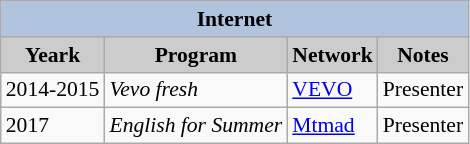<table class="wikitable" style="font-size: 90%;">
<tr>
<th colspan=4 style="background:#B0C4DE;">Internet</th>
</tr>
<tr>
<th style="background: #CCCCCC;">Yeark</th>
<th style="background: #CCCCCC;">Program</th>
<th style="background: #CCCCCC;">Network</th>
<th style="background: #CCCCCC;">Notes</th>
</tr>
<tr>
<td>2014-2015</td>
<td><em>Vevo fresh</em></td>
<td><a href='#'>VEVO</a></td>
<td>Presenter</td>
</tr>
<tr>
<td>2017</td>
<td><em>English for Summer</em></td>
<td><a href='#'>Mtmad</a></td>
<td>Presenter</td>
</tr>
</table>
